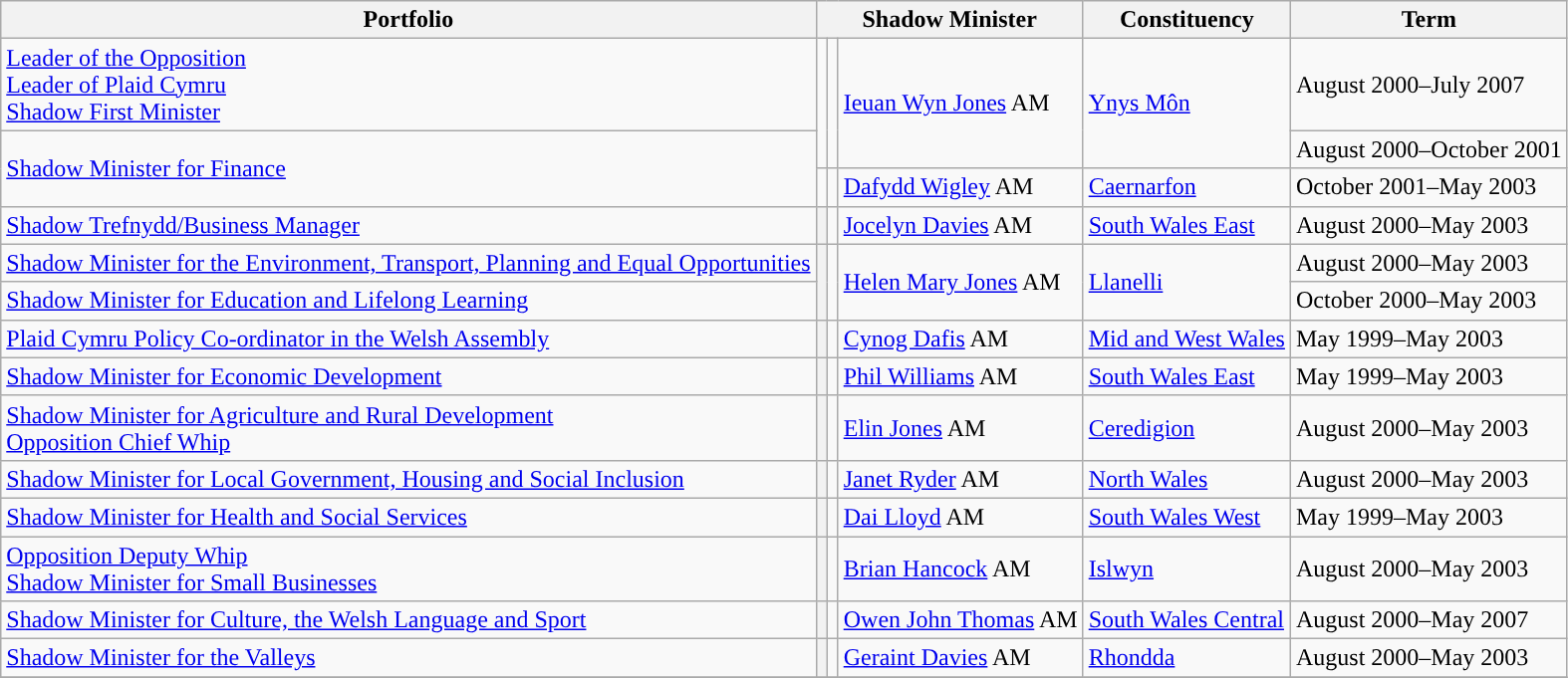<table class="wikitable">
<tr>
<th colspan="1">Portfolio</th>
<th colspan="3">Shadow Minister</th>
<th colspan="1">Constituency</th>
<th colspan="1">Term</th>
</tr>
<tr>
<td><a href='#'>Leader of the Opposition</a><br><a href='#'>Leader of Plaid Cymru</a><br><a href='#'>Shadow First Minister</a></td>
<td rowspan="2" style="background: "></td>
<td rowspan="2"></td>
<td rowspan="2"><a href='#'>Ieuan Wyn Jones</a> AM</td>
<td rowspan="2"><a href='#'>Ynys Môn</a></td>
<td>August 2000–July 2007</td>
</tr>
<tr>
<td rowspan="2"><a href='#'>Shadow Minister for Finance</a></td>
<td>August 2000–October 2001</td>
</tr>
<tr>
<td style="background: "></td>
<td></td>
<td><a href='#'>Dafydd Wigley</a> AM</td>
<td><a href='#'>Caernarfon</a></td>
<td>October 2001–May 2003</td>
</tr>
<tr>
<td><a href='#'>Shadow Trefnydd/Business Manager</a></td>
<th style="background: "></th>
<td></td>
<td><a href='#'>Jocelyn Davies</a> AM</td>
<td><a href='#'>South Wales East</a></td>
<td>August 2000–May 2003</td>
</tr>
<tr>
<td><a href='#'>Shadow Minister for the Environment, Transport, Planning and Equal Opportunities</a></td>
<th rowspan="2" style="background-color: "></th>
<td rowspan="2"></td>
<td rowspan="2"><a href='#'>Helen Mary Jones</a> AM</td>
<td rowspan="2"><a href='#'>Llanelli</a></td>
<td>August 2000–May 2003</td>
</tr>
<tr>
<td><a href='#'>Shadow Minister for Education and Lifelong Learning</a></td>
<td>October 2000–May 2003</td>
</tr>
<tr>
<td><a href='#'>Plaid Cymru Policy Co-ordinator in the Welsh Assembly</a></td>
<th style="background-color: "></th>
<td></td>
<td><a href='#'>Cynog Dafis</a> AM</td>
<td><a href='#'>Mid and West Wales</a></td>
<td>May 1999–May 2003</td>
</tr>
<tr>
<td><a href='#'>Shadow Minister for Economic Development</a></td>
<th style="background-color: "></th>
<td></td>
<td><a href='#'>Phil Williams</a> AM</td>
<td><a href='#'>South Wales East</a></td>
<td>May 1999–May 2003</td>
</tr>
<tr>
<td><a href='#'>Shadow Minister for Agriculture and Rural Development</a><br><a href='#'>Opposition Chief Whip</a></td>
<th style="background-color: "></th>
<td></td>
<td><a href='#'>Elin Jones</a> AM</td>
<td><a href='#'>Ceredigion</a></td>
<td>August 2000–May 2003</td>
</tr>
<tr>
<td><a href='#'>Shadow Minister for Local Government, Housing and Social Inclusion</a></td>
<th style="background-color: "></th>
<td></td>
<td><a href='#'>Janet Ryder</a> AM</td>
<td><a href='#'>North Wales</a></td>
<td>August 2000–May 2003</td>
</tr>
<tr>
<td><a href='#'>Shadow Minister for Health and Social Services</a></td>
<th style="background-color: "></th>
<td></td>
<td><a href='#'>Dai Lloyd</a> AM</td>
<td><a href='#'>South Wales West</a></td>
<td>May 1999–May 2003</td>
</tr>
<tr>
<td><a href='#'>Opposition Deputy Whip</a><br><a href='#'>Shadow Minister for Small Businesses</a></td>
<th style="background-color: "></th>
<td></td>
<td><a href='#'>Brian Hancock</a> AM</td>
<td><a href='#'>Islwyn</a></td>
<td>August 2000–May 2003</td>
</tr>
<tr>
<td><a href='#'>Shadow Minister for Culture, the Welsh Language and Sport</a></td>
<th style="background-color: "></th>
<td></td>
<td><a href='#'>Owen John Thomas</a> AM</td>
<td><a href='#'>South Wales Central</a></td>
<td>August 2000–May 2007</td>
</tr>
<tr>
<td><a href='#'>Shadow Minister for the Valleys</a></td>
<th style="background-color: "></th>
<td></td>
<td><a href='#'>Geraint Davies</a> AM</td>
<td><a href='#'>Rhondda</a></td>
<td>August 2000–May 2003</td>
</tr>
<tr>
</tr>
</table>
